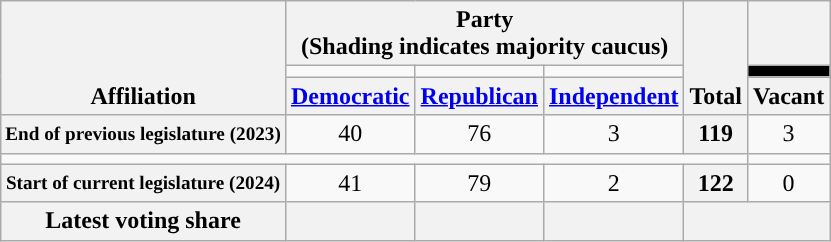<table class=wikitable style="text-align:center">
<tr style="vertical-align:bottom;">
<th rowspan=3>Affiliation</th>
<th colspan=3>Party <div>(Shading indicates majority caucus)</div></th>
<th rowspan=3>Total</th>
<th></th>
</tr>
<tr style="height:5px">
<td style="background-color:"></td>
<td style="background-color:"></td>
<td style="background-color:"></td>
<td style="background: black"></td>
</tr>
<tr>
<th><a href='#'>Democratic</a></th>
<th><a href='#'>Republican</a></th>
<th><a href='#'>Independent</a></th>
<th>Vacant</th>
</tr>
<tr>
<th nowrap style="font-size:80%">End of previous legislature (2023)</th>
<td>40</td>
<td>76</td>
<td>3</td>
<th>119</th>
<td>3</td>
</tr>
<tr>
<td colspan=5></td>
</tr>
<tr>
<th nowrap style="font-size:80%">Start of current legislature (2024)</th>
<td>41</td>
<td>79</td>
<td>2</td>
<th>122</th>
<td>0</td>
</tr>
<tr>
<th>Latest voting share</th>
<th></th>
<th></th>
<th></th>
<th colspan=2></th>
</tr>
</table>
